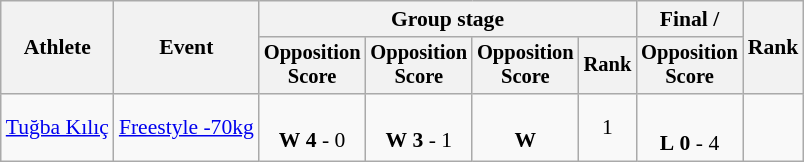<table class="wikitable" style="font-size:90%">
<tr>
<th rowspan=2>Athlete</th>
<th rowspan=2>Event</th>
<th colspan=4>Group stage</th>
<th>Final / </th>
<th rowspan=2>Rank</th>
</tr>
<tr style="font-size:95%">
<th>Opposition<br>Score</th>
<th>Opposition<br>Score</th>
<th>Opposition<br>Score</th>
<th>Rank</th>
<th>Opposition<br>Score</th>
</tr>
<tr align=center>
<td align=left><a href='#'>Tuğba Kılıç</a></td>
<td align=left><a href='#'>Freestyle -70kg</a></td>
<td><br><strong>W</strong> <strong>4</strong> - 0</td>
<td><br><strong>W</strong> <strong>3</strong> - 1</td>
<td><br><strong>W</strong></td>
<td>1 </td>
<td><br><strong>L</strong> <strong>0</strong> - 4 <sup></sup></td>
<td></td>
</tr>
</table>
